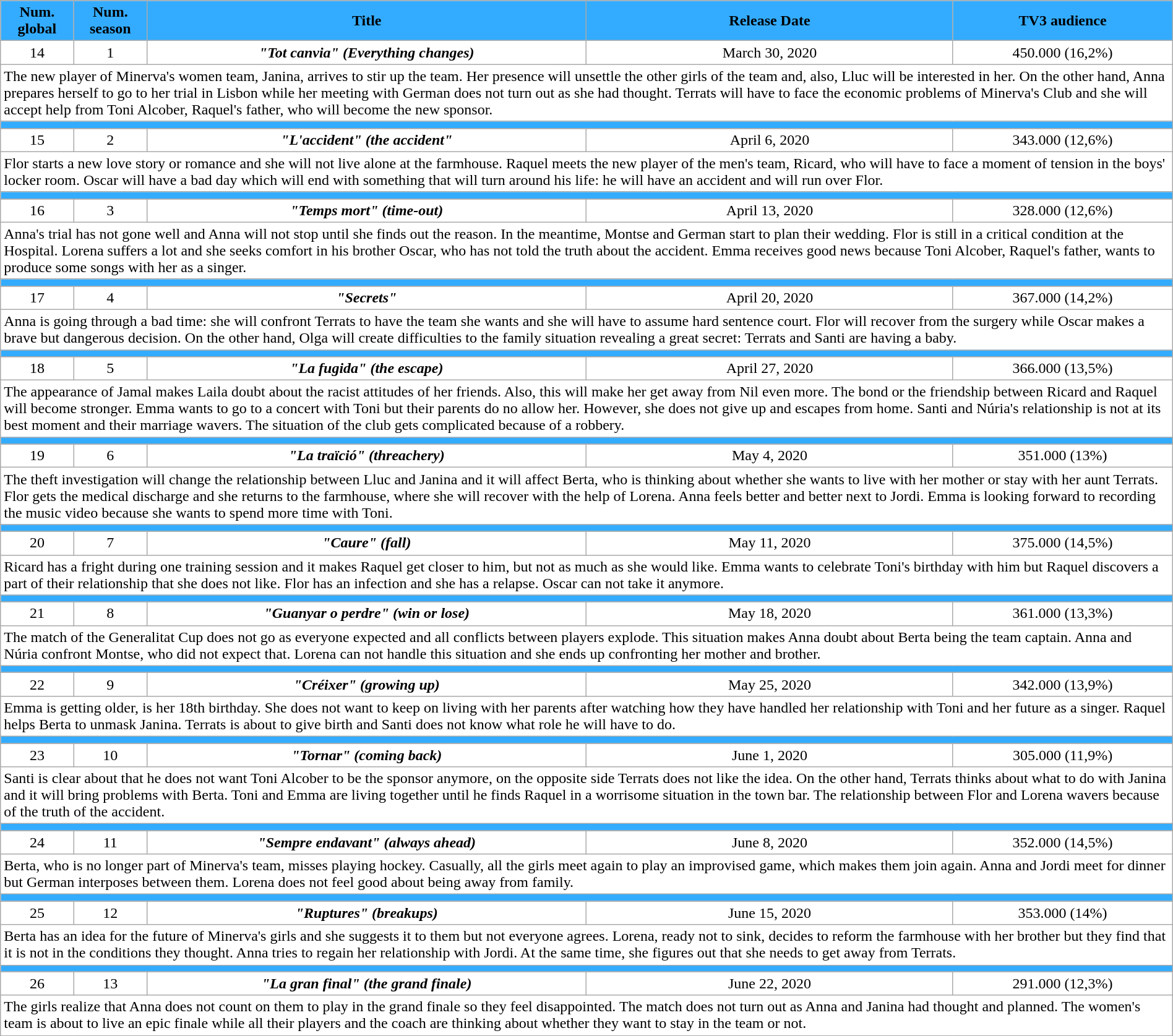<table class="wikitable" style="width:100%; text-align:center; background:#FFFFFF;">
<tr>
<th style="background:#33ACFF;" width="5%">Num.<br>global</th>
<th style="background:#33ACFF;" width="5%">Num.<br>season</th>
<th style="background:#33ACFF;" width="30%">Title</th>
<th style="background:#33ACFF;" width="25%">Release Date</th>
<th style="background:#33ACFF;" width="15%">TV3 audience</th>
</tr>
<tr>
<td>14</td>
<td>1</td>
<td><strong><em>"Tot canvia" (Everything changes)</em></strong></td>
<td>March 30, 2020</td>
<td>450.000 (16,2%)</td>
</tr>
<tr>
<td colspan="5" align="left">The new player of Minerva's women team, Janina, arrives to stir up the team. Her presence will unsettle the other girls of the team and, also, Lluc will be interested in her. On the other hand, Anna prepares herself to go to her trial in Lisbon while her meeting with German does not turn out as she had thought. Terrats will have to face the economic problems of Minerva's Club and she will accept help from Toni Alcober, Raquel's father, who will become the new sponsor.</td>
</tr>
<tr>
<td colspan="5" bgcolor="#33ACFF" width="10px"></td>
</tr>
<tr style="background-color: #FFFFFF">
</tr>
<tr>
<td>15</td>
<td>2</td>
<td><strong><em>"L'accident" (the accident"</em></strong></td>
<td>April 6, 2020</td>
<td>343.000 (12,6%)</td>
</tr>
<tr>
<td colspan="5" align="left">Flor starts a new love story or romance and she will not live alone at the farmhouse. Raquel meets the new player of the men's team, Ricard, who will have to face a moment of tension in the boys' locker room. Oscar will have a bad day which will end with something that will turn around his life: he will have an accident and will run over Flor.</td>
</tr>
<tr>
<td colspan="5" bgcolor="#33ACFF" width="10px"></td>
</tr>
<tr style="background-color: #FFFFFF">
</tr>
<tr>
<td>16</td>
<td>3</td>
<td><strong><em>"Temps mort" (time-out)</em></strong></td>
<td>April 13, 2020</td>
<td>328.000 (12,6%)</td>
</tr>
<tr>
<td colspan="5" align="left">Anna's trial has not gone well and Anna will not stop until she finds out the reason. In the meantime, Montse and German start to plan their wedding. Flor is still in a critical condition at the Hospital. Lorena suffers a lot and she seeks comfort in his brother Oscar, who has not told the truth about the accident. Emma receives good news because Toni Alcober, Raquel's father, wants to produce some songs with her as a singer.</td>
</tr>
<tr>
<td colspan="5" bgcolor="#33ACFF" width="10px"></td>
</tr>
<tr style="background-color: #FFFFFF">
</tr>
<tr>
<td>17</td>
<td>4</td>
<td><strong><em>"Secrets"</em></strong></td>
<td>April 20, 2020</td>
<td>367.000 (14,2%)</td>
</tr>
<tr>
<td colspan="5" align="left">Anna is going through a bad time: she will confront Terrats to have the team she wants and she will have to assume hard sentence court. Flor will recover from the surgery while Oscar makes a brave but dangerous decision. On the other hand, Olga will create difficulties to the family situation revealing a great secret: Terrats and Santi are having a baby.</td>
</tr>
<tr>
<td colspan="5" bgcolor="#33ACFF" width="10px"></td>
</tr>
<tr style="background-color: #FFFFFF">
</tr>
<tr>
<td>18</td>
<td>5</td>
<td><strong><em>"La fugida" (the escape)</em></strong></td>
<td>April 27, 2020</td>
<td>366.000 (13,5%)</td>
</tr>
<tr>
<td colspan="5" align="left">The appearance of Jamal makes Laila doubt about the racist attitudes of her friends. Also, this will make her get away from Nil even more. The bond or the friendship between Ricard and Raquel will become stronger. Emma wants to go to a concert with Toni but their parents do no allow her. However, she does not give up and escapes from home. Santi and Núria's relationship is not at its best moment and their marriage wavers. The situation of the club gets complicated because of a robbery.</td>
</tr>
<tr>
<td colspan="5" bgcolor="#33ACFF" width="10px"></td>
</tr>
<tr style="background-color: #FFFFFF">
</tr>
<tr>
<td>19</td>
<td>6</td>
<td><strong><em>"La traïció" (threachery)</em></strong></td>
<td>May 4, 2020</td>
<td>351.000 (13%)</td>
</tr>
<tr>
<td colspan="5" align="left">The theft investigation will change the relationship between Lluc and Janina and it will affect Berta, who is thinking about whether she wants to live with her mother or stay with her aunt Terrats. Flor gets the medical discharge and she returns to the farmhouse, where she will recover with the help of Lorena. Anna feels better and better next to Jordi. Emma is looking forward to recording the music video because she wants to spend more time with Toni.</td>
</tr>
<tr>
<td colspan="5" bgcolor="#33ACFF" width="10px"></td>
</tr>
<tr style="background-color: #FFFFFF">
</tr>
<tr>
<td>20</td>
<td>7</td>
<td><strong><em>"Caure" (fall)</em></strong></td>
<td>May 11, 2020</td>
<td>375.000 (14,5%)</td>
</tr>
<tr>
<td colspan="5" align="left">Ricard has a fright during one training session and it makes Raquel get closer to him, but not as much as she would like. Emma wants to celebrate Toni's birthday with him but Raquel discovers a part of their relationship that she does not like. Flor has an infection and she has a relapse. Oscar can not take it anymore.</td>
</tr>
<tr>
<td colspan="5" bgcolor="#33ACFF" width="10px"></td>
</tr>
<tr style="background-color: #FFFFFF">
</tr>
<tr>
<td>21</td>
<td>8</td>
<td><strong><em>"Guanyar o perdre" (win or lose)</em></strong></td>
<td>May 18, 2020</td>
<td>361.000 (13,3%)</td>
</tr>
<tr>
<td colspan="5" align="left">The match of the Generalitat Cup does not go as everyone expected and all conflicts between players explode. This situation makes Anna doubt about Berta being the team captain. Anna and Núria confront Montse, who did not expect that. Lorena can not handle this situation and she ends up confronting her mother and brother.</td>
</tr>
<tr>
<td colspan="5" bgcolor="#33ACFF" width="10px"></td>
</tr>
<tr style="background-color: #FFFFFF">
</tr>
<tr>
<td>22</td>
<td>9</td>
<td><strong><em>"Créixer" (growing up)</em></strong></td>
<td>May 25, 2020</td>
<td>342.000 (13,9%)</td>
</tr>
<tr>
<td colspan="5" align="left">Emma is getting older, is her 18th birthday. She does not want to keep on living with her parents after watching how they have handled her relationship with Toni and her future as a singer. Raquel helps Berta to unmask Janina. Terrats is about to give birth and Santi does not know what role he will have to do.</td>
</tr>
<tr>
<td colspan="5" bgcolor="#33ACFF" width="10px"></td>
</tr>
<tr style="background-color: #FFFFFF">
</tr>
<tr>
<td>23</td>
<td>10</td>
<td><strong><em>"Tornar" (coming back)</em></strong></td>
<td>June 1, 2020</td>
<td>305.000 (11,9%)</td>
</tr>
<tr>
<td colspan="5" align="left">Santi is clear about that he does not want Toni Alcober to be the sponsor anymore, on the opposite side Terrats does not like the idea. On the other hand, Terrats thinks about what to do with Janina and it will bring problems with Berta. Toni and Emma are living together until he finds Raquel in a worrisome situation in the town bar. The relationship between Flor and Lorena wavers because of the truth of the accident.</td>
</tr>
<tr>
<td colspan="5" bgcolor="#33ACFF" width="10px"></td>
</tr>
<tr style="background-color: #FFFFFF">
</tr>
<tr>
<td>24</td>
<td>11</td>
<td><strong><em>"Sempre endavant" (always ahead)</em></strong></td>
<td>June 8, 2020</td>
<td>352.000 (14,5%)</td>
</tr>
<tr>
<td colspan="5" align="left">Berta, who is no longer part of Minerva's team, misses playing hockey. Casually, all the girls meet again to play an improvised game, which makes them join again. Anna and Jordi meet for dinner but German interposes between them. Lorena does not feel good about being away from family.</td>
</tr>
<tr>
<td colspan="5" bgcolor="#33ACFF" width="10px"></td>
</tr>
<tr style="background-color: #FFFFFF">
</tr>
<tr>
<td>25</td>
<td>12</td>
<td><strong><em>"Ruptures" (breakups)</em></strong></td>
<td>June 15, 2020</td>
<td>353.000 (14%)</td>
</tr>
<tr>
<td colspan="5" align="left">Berta has an idea for the future of Minerva's girls and she suggests it to them but not everyone agrees. Lorena, ready not to sink, decides to reform the farmhouse with her brother but they find that it is not in the conditions they thought. Anna tries to regain her relationship with Jordi. At the same time, she figures out that she needs to get away from Terrats.</td>
</tr>
<tr>
<td colspan="5" bgcolor="#33ACFF" width="10px"></td>
</tr>
<tr style="background-color: #FFFFFF">
</tr>
<tr>
<td>26</td>
<td>13</td>
<td><strong><em>"La gran final" (the grand finale)</em></strong></td>
<td>June 22, 2020</td>
<td>291.000 (12,3%)</td>
</tr>
<tr>
<td colspan="5" align="left">The girls realize that Anna does not count on them to play in the grand finale so they feel disappointed. The match does not turn out as Anna and Janina had thought and planned. The women's team is about to live an epic finale while all their players and the coach are thinking about whether they want to stay in the team or not.</td>
</tr>
<tr>
</tr>
</table>
